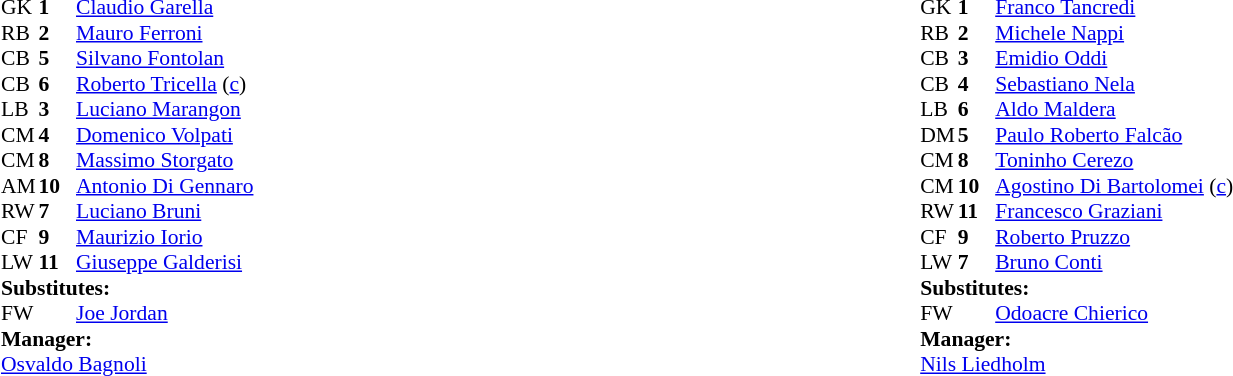<table width="100%">
<tr>
<td valign="top" width="50%"><br><table style="font-size: 90%" cellspacing="0" cellpadding="0" align=center>
<tr>
<th width="25"></th>
<th width="25"></th>
</tr>
<tr>
<td>GK</td>
<td><strong>1</strong></td>
<td> <a href='#'>Claudio Garella</a></td>
</tr>
<tr>
<td>RB</td>
<td><strong>2</strong></td>
<td> <a href='#'>Mauro Ferroni</a></td>
</tr>
<tr>
<td>CB</td>
<td><strong>5</strong></td>
<td> <a href='#'>Silvano Fontolan</a></td>
</tr>
<tr>
<td>CB</td>
<td><strong>6</strong></td>
<td> <a href='#'>Roberto Tricella</a> (<a href='#'>c</a>)</td>
</tr>
<tr>
<td>LB</td>
<td><strong>3</strong></td>
<td> <a href='#'>Luciano Marangon</a></td>
</tr>
<tr>
<td>CM</td>
<td><strong>4</strong></td>
<td> <a href='#'>Domenico Volpati</a></td>
</tr>
<tr>
<td>CM</td>
<td><strong>8</strong></td>
<td> <a href='#'>Massimo Storgato</a></td>
</tr>
<tr>
<td>AM</td>
<td><strong>10</strong></td>
<td> <a href='#'>Antonio Di Gennaro</a></td>
</tr>
<tr>
<td>RW</td>
<td><strong>7</strong></td>
<td> <a href='#'>Luciano Bruni</a></td>
<td></td>
<td></td>
</tr>
<tr>
<td>CF</td>
<td><strong>9</strong></td>
<td> <a href='#'>Maurizio Iorio</a></td>
</tr>
<tr>
<td>LW</td>
<td><strong>11</strong></td>
<td> <a href='#'>Giuseppe Galderisi</a></td>
</tr>
<tr>
<td colspan=4><strong>Substitutes:</strong></td>
</tr>
<tr>
<td>FW</td>
<td></td>
<td> <a href='#'>Joe Jordan</a></td>
<td></td>
<td></td>
</tr>
<tr>
<td colspan=4><strong>Manager:</strong></td>
</tr>
<tr>
<td colspan="4"> <a href='#'>Osvaldo Bagnoli</a></td>
</tr>
</table>
</td>
<td valign="top"></td>
<td valign="top" width="50%"><br><table style="font-size: 90%" cellspacing="0" cellpadding="0" align=center>
<tr>
<th width=25></th>
<th width=25></th>
</tr>
<tr>
<td>GK</td>
<td><strong>1</strong></td>
<td> <a href='#'>Franco Tancredi</a></td>
</tr>
<tr>
<td>RB</td>
<td><strong>2</strong></td>
<td> <a href='#'>Michele Nappi</a></td>
</tr>
<tr>
<td>CB</td>
<td><strong>3</strong></td>
<td> <a href='#'>Emidio Oddi</a></td>
</tr>
<tr>
<td>CB</td>
<td><strong>4</strong></td>
<td> <a href='#'>Sebastiano Nela</a></td>
</tr>
<tr>
<td>LB</td>
<td><strong>6</strong></td>
<td> <a href='#'>Aldo Maldera</a></td>
</tr>
<tr>
<td>DM</td>
<td><strong>5</strong></td>
<td> <a href='#'>Paulo Roberto Falcão</a></td>
</tr>
<tr>
<td>CM</td>
<td><strong>8</strong></td>
<td> <a href='#'>Toninho Cerezo</a></td>
</tr>
<tr>
<td>CM</td>
<td><strong>10</strong></td>
<td> <a href='#'>Agostino Di Bartolomei</a> (<a href='#'>c</a>)</td>
</tr>
<tr>
<td>RW</td>
<td><strong>11</strong></td>
<td> <a href='#'>Francesco Graziani</a></td>
</tr>
<tr>
<td>CF</td>
<td><strong>9</strong></td>
<td> <a href='#'>Roberto Pruzzo</a></td>
<td></td>
<td></td>
</tr>
<tr>
<td>LW</td>
<td><strong>7</strong></td>
<td> <a href='#'>Bruno Conti</a></td>
</tr>
<tr>
<td colspan=4><strong>Substitutes:</strong></td>
</tr>
<tr>
<td>FW</td>
<td></td>
<td> <a href='#'>Odoacre Chierico</a></td>
<td></td>
<td></td>
</tr>
<tr>
<td colspan=4><strong>Manager:</strong></td>
</tr>
<tr>
<td colspan="4"> <a href='#'>Nils Liedholm</a></td>
</tr>
</table>
</td>
</tr>
</table>
